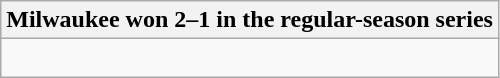<table class="wikitable collapsible collapsed">
<tr>
<th>Milwaukee won 2–1 in the regular-season series</th>
</tr>
<tr>
<td><br>

</td>
</tr>
</table>
